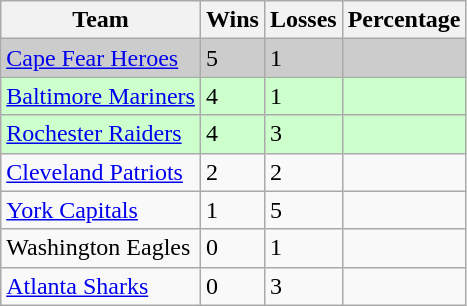<table class="wikitable">
<tr>
<th>Team</th>
<th>Wins</th>
<th>Losses</th>
<th>Percentage</th>
</tr>
<tr style="background:#ccc;">
<td><a href='#'>Cape Fear Heroes</a></td>
<td>5</td>
<td>1</td>
<td></td>
</tr>
<tr style="background:#cfc;">
<td><a href='#'>Baltimore Mariners</a></td>
<td>4</td>
<td>1</td>
<td></td>
</tr>
<tr style="background:#cfc;">
<td><a href='#'>Rochester Raiders</a></td>
<td>4</td>
<td>3</td>
<td></td>
</tr>
<tr style=>
<td><a href='#'>Cleveland Patriots</a></td>
<td>2</td>
<td>2</td>
<td></td>
</tr>
<tr style=>
<td><a href='#'>York Capitals</a></td>
<td>1</td>
<td>5</td>
<td></td>
</tr>
<tr style=>
<td>Washington Eagles</td>
<td>0</td>
<td>1</td>
<td></td>
</tr>
<tr style=>
<td><a href='#'>Atlanta Sharks</a></td>
<td>0</td>
<td>3</td>
<td></td>
</tr>
</table>
